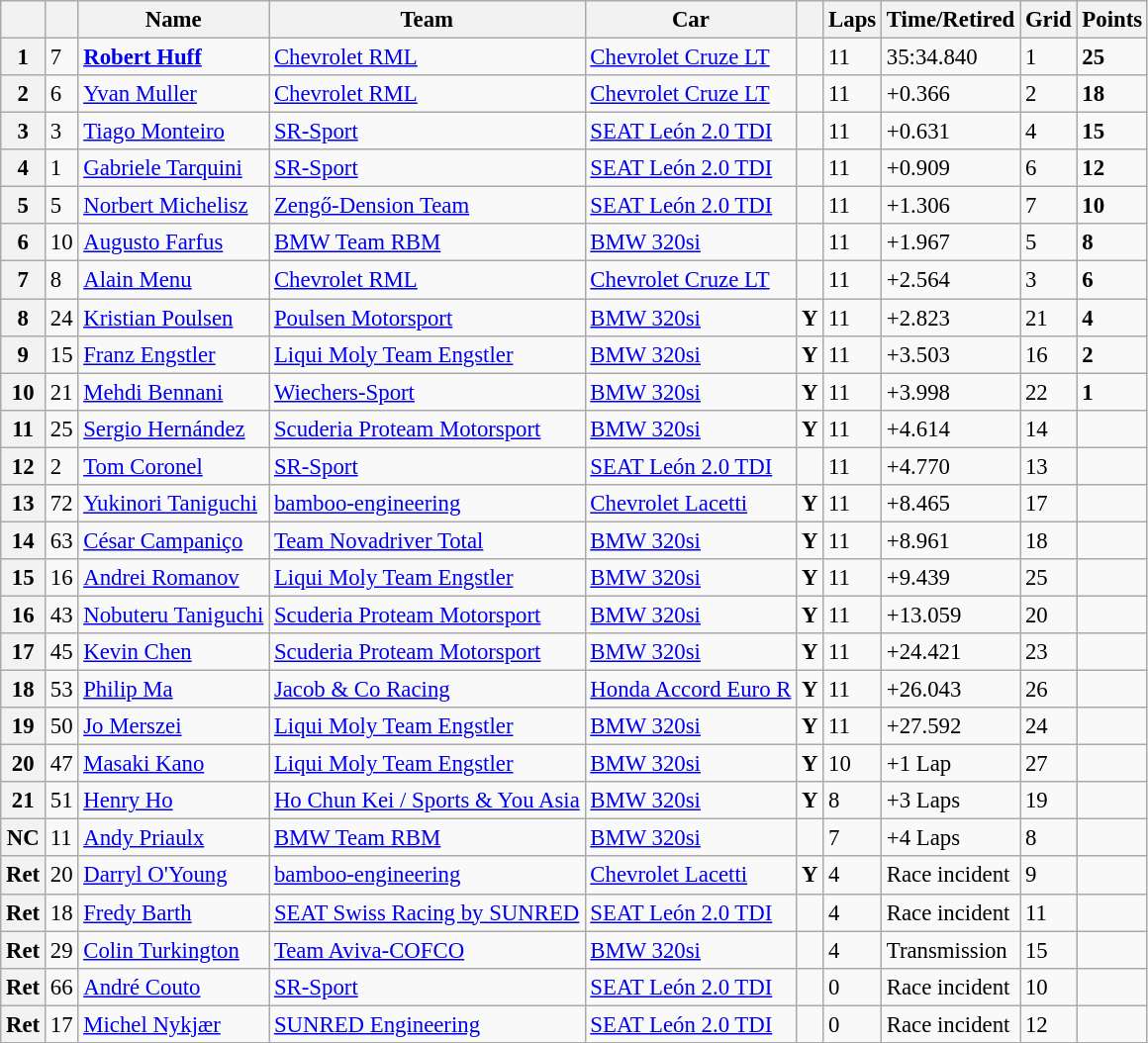<table class="wikitable sortable" style="font-size: 95%;">
<tr>
<th></th>
<th></th>
<th>Name</th>
<th>Team</th>
<th>Car</th>
<th></th>
<th>Laps</th>
<th>Time/Retired</th>
<th>Grid</th>
<th>Points</th>
</tr>
<tr>
<th>1</th>
<td>7</td>
<td> <strong><a href='#'>Robert Huff</a></strong></td>
<td><a href='#'>Chevrolet RML</a></td>
<td><a href='#'>Chevrolet Cruze LT</a></td>
<td></td>
<td>11</td>
<td>35:34.840</td>
<td>1</td>
<td><strong>25</strong></td>
</tr>
<tr>
<th>2</th>
<td>6</td>
<td> <a href='#'>Yvan Muller</a></td>
<td><a href='#'>Chevrolet RML</a></td>
<td><a href='#'>Chevrolet Cruze LT</a></td>
<td></td>
<td>11</td>
<td>+0.366</td>
<td>2</td>
<td><strong>18</strong></td>
</tr>
<tr>
<th>3</th>
<td>3</td>
<td> <a href='#'>Tiago Monteiro</a></td>
<td><a href='#'>SR-Sport</a></td>
<td><a href='#'>SEAT León 2.0 TDI</a></td>
<td></td>
<td>11</td>
<td>+0.631</td>
<td>4</td>
<td><strong>15</strong></td>
</tr>
<tr>
<th>4</th>
<td>1</td>
<td> <a href='#'>Gabriele Tarquini</a></td>
<td><a href='#'>SR-Sport</a></td>
<td><a href='#'>SEAT León 2.0 TDI</a></td>
<td></td>
<td>11</td>
<td>+0.909</td>
<td>6</td>
<td><strong>12</strong></td>
</tr>
<tr>
<th>5</th>
<td>5</td>
<td> <a href='#'>Norbert Michelisz</a></td>
<td><a href='#'>Zengő-Dension Team</a></td>
<td><a href='#'>SEAT León 2.0 TDI</a></td>
<td></td>
<td>11</td>
<td>+1.306</td>
<td>7</td>
<td><strong>10</strong></td>
</tr>
<tr>
<th>6</th>
<td>10</td>
<td> <a href='#'>Augusto Farfus</a></td>
<td><a href='#'>BMW Team RBM</a></td>
<td><a href='#'>BMW 320si</a></td>
<td></td>
<td>11</td>
<td>+1.967</td>
<td>5</td>
<td><strong>8</strong></td>
</tr>
<tr>
<th>7</th>
<td>8</td>
<td> <a href='#'>Alain Menu</a></td>
<td><a href='#'>Chevrolet RML</a></td>
<td><a href='#'>Chevrolet Cruze LT</a></td>
<td></td>
<td>11</td>
<td>+2.564</td>
<td>3</td>
<td><strong>6</strong></td>
</tr>
<tr>
<th>8</th>
<td>24</td>
<td> <a href='#'>Kristian Poulsen</a></td>
<td><a href='#'>Poulsen Motorsport</a></td>
<td><a href='#'>BMW 320si</a></td>
<td align=center><strong><span>Y</span></strong></td>
<td>11</td>
<td>+2.823</td>
<td>21</td>
<td><strong>4</strong></td>
</tr>
<tr>
<th>9</th>
<td>15</td>
<td> <a href='#'>Franz Engstler</a></td>
<td><a href='#'>Liqui Moly Team Engstler</a></td>
<td><a href='#'>BMW 320si</a></td>
<td align=center><strong><span>Y</span></strong></td>
<td>11</td>
<td>+3.503</td>
<td>16</td>
<td><strong>2</strong></td>
</tr>
<tr>
<th>10</th>
<td>21</td>
<td> <a href='#'>Mehdi Bennani</a></td>
<td><a href='#'>Wiechers-Sport</a></td>
<td><a href='#'>BMW 320si</a></td>
<td align=center><strong><span>Y</span></strong></td>
<td>11</td>
<td>+3.998</td>
<td>22</td>
<td><strong>1</strong></td>
</tr>
<tr>
<th>11</th>
<td>25</td>
<td> <a href='#'>Sergio Hernández</a></td>
<td><a href='#'>Scuderia Proteam Motorsport</a></td>
<td><a href='#'>BMW 320si</a></td>
<td align=center><strong><span>Y</span></strong></td>
<td>11</td>
<td>+4.614</td>
<td>14</td>
<td></td>
</tr>
<tr>
<th>12</th>
<td>2</td>
<td> <a href='#'>Tom Coronel</a></td>
<td><a href='#'>SR-Sport</a></td>
<td><a href='#'>SEAT León 2.0 TDI</a></td>
<td></td>
<td>11</td>
<td>+4.770</td>
<td>13</td>
<td></td>
</tr>
<tr>
<th>13</th>
<td>72</td>
<td> <a href='#'>Yukinori Taniguchi</a></td>
<td><a href='#'>bamboo-engineering</a></td>
<td><a href='#'>Chevrolet Lacetti</a></td>
<td align=center><strong><span>Y</span></strong></td>
<td>11</td>
<td>+8.465</td>
<td>17</td>
<td></td>
</tr>
<tr>
<th>14</th>
<td>63</td>
<td> <a href='#'>César Campaniço</a></td>
<td><a href='#'>Team Novadriver Total</a></td>
<td><a href='#'>BMW 320si</a></td>
<td align=center><strong><span>Y</span></strong></td>
<td>11</td>
<td>+8.961</td>
<td>18</td>
<td></td>
</tr>
<tr>
<th>15</th>
<td>16</td>
<td> <a href='#'>Andrei Romanov</a></td>
<td><a href='#'>Liqui Moly Team Engstler</a></td>
<td><a href='#'>BMW 320si</a></td>
<td align=center><strong><span>Y</span></strong></td>
<td>11</td>
<td>+9.439</td>
<td>25</td>
<td></td>
</tr>
<tr>
<th>16</th>
<td>43</td>
<td> <a href='#'>Nobuteru Taniguchi</a></td>
<td><a href='#'>Scuderia Proteam Motorsport</a></td>
<td><a href='#'>BMW 320si</a></td>
<td align=center><strong><span>Y</span></strong></td>
<td>11</td>
<td>+13.059</td>
<td>20</td>
<td></td>
</tr>
<tr>
<th>17</th>
<td>45</td>
<td> <a href='#'>Kevin Chen</a></td>
<td><a href='#'>Scuderia Proteam Motorsport</a></td>
<td><a href='#'>BMW 320si</a></td>
<td align=center><strong><span>Y</span></strong></td>
<td>11</td>
<td>+24.421</td>
<td>23</td>
<td></td>
</tr>
<tr>
<th>18</th>
<td>53</td>
<td> <a href='#'>Philip Ma</a></td>
<td><a href='#'>Jacob & Co Racing</a></td>
<td><a href='#'>Honda Accord Euro R</a></td>
<td align=center><strong><span>Y</span></strong></td>
<td>11</td>
<td>+26.043</td>
<td>26</td>
<td></td>
</tr>
<tr>
<th>19</th>
<td>50</td>
<td> <a href='#'>Jo Merszei</a></td>
<td><a href='#'>Liqui Moly Team Engstler</a></td>
<td><a href='#'>BMW 320si</a></td>
<td align=center><strong><span>Y</span></strong></td>
<td>11</td>
<td>+27.592</td>
<td>24</td>
<td></td>
</tr>
<tr>
<th>20</th>
<td>47</td>
<td> <a href='#'>Masaki Kano</a></td>
<td><a href='#'>Liqui Moly Team Engstler</a></td>
<td><a href='#'>BMW 320si</a></td>
<td align=center><strong><span>Y</span></strong></td>
<td>10</td>
<td>+1 Lap</td>
<td>27</td>
<td></td>
</tr>
<tr>
<th>21</th>
<td>51</td>
<td> <a href='#'>Henry Ho</a></td>
<td><a href='#'>Ho Chun Kei / Sports & You Asia</a></td>
<td><a href='#'>BMW 320si</a></td>
<td align=center><strong><span>Y</span></strong></td>
<td>8</td>
<td>+3 Laps</td>
<td>19</td>
<td></td>
</tr>
<tr>
<th>NC</th>
<td>11</td>
<td> <a href='#'>Andy Priaulx</a></td>
<td><a href='#'>BMW Team RBM</a></td>
<td><a href='#'>BMW 320si</a></td>
<td></td>
<td>7</td>
<td>+4 Laps</td>
<td>8</td>
<td></td>
</tr>
<tr>
<th>Ret</th>
<td>20</td>
<td> <a href='#'>Darryl O'Young</a></td>
<td><a href='#'>bamboo-engineering</a></td>
<td><a href='#'>Chevrolet Lacetti</a></td>
<td align=center><strong><span>Y</span></strong></td>
<td>4</td>
<td>Race incident</td>
<td>9</td>
<td></td>
</tr>
<tr>
<th>Ret</th>
<td>18</td>
<td> <a href='#'>Fredy Barth</a></td>
<td><a href='#'>SEAT Swiss Racing by SUNRED</a></td>
<td><a href='#'>SEAT León 2.0 TDI</a></td>
<td></td>
<td>4</td>
<td>Race incident</td>
<td>11</td>
<td></td>
</tr>
<tr>
<th>Ret</th>
<td>29</td>
<td> <a href='#'>Colin Turkington</a></td>
<td><a href='#'>Team Aviva-COFCO</a></td>
<td><a href='#'>BMW 320si</a></td>
<td></td>
<td>4</td>
<td>Transmission</td>
<td>15</td>
<td></td>
</tr>
<tr>
<th>Ret</th>
<td>66</td>
<td> <a href='#'>André Couto</a></td>
<td><a href='#'>SR-Sport</a></td>
<td><a href='#'>SEAT León 2.0 TDI</a></td>
<td></td>
<td>0</td>
<td>Race incident</td>
<td>10</td>
<td></td>
</tr>
<tr>
<th>Ret</th>
<td>17</td>
<td> <a href='#'>Michel Nykjær</a></td>
<td><a href='#'>SUNRED Engineering</a></td>
<td><a href='#'>SEAT León 2.0 TDI</a></td>
<td></td>
<td>0</td>
<td>Race incident</td>
<td>12</td>
<td></td>
</tr>
</table>
